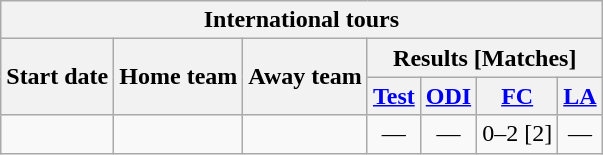<table class="wikitable">
<tr>
<th colspan="7">International tours</th>
</tr>
<tr>
<th rowspan="2">Start date</th>
<th rowspan="2">Home team</th>
<th rowspan="2">Away team</th>
<th colspan="4">Results [Matches]</th>
</tr>
<tr>
<th><a href='#'>Test</a></th>
<th><a href='#'>ODI</a></th>
<th><a href='#'>FC</a></th>
<th><a href='#'>LA</a></th>
</tr>
<tr>
<td><a href='#'></a></td>
<td></td>
<td></td>
<td ; style="text-align:center">—</td>
<td ; style="text-align:center">—</td>
<td>0–2 [2]</td>
<td ; style="text-align:center">—</td>
</tr>
</table>
